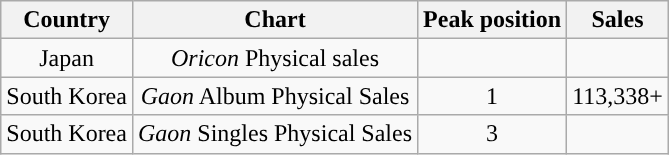<table class="wikitable" style="text-align:center;">
<tr>
<th>Country</th>
<th>Chart</th>
<th>Peak position</th>
<th>Sales</th>
</tr>
<tr>
<td>Japan</td>
<td><em>Oricon</em> Physical sales</td>
<td></td>
<td></td>
</tr>
<tr>
<td>South Korea</td>
<td><em>Gaon</em> Album Physical Sales</td>
<td>1</td>
<td>113,338+</td>
</tr>
<tr>
<td>South Korea</td>
<td><em>Gaon</em> Singles Physical Sales</td>
<td>3</td>
<td></td>
</tr>
</table>
